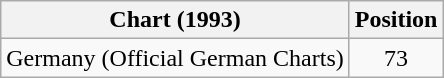<table class="wikitable">
<tr>
<th>Chart (1993)</th>
<th>Position</th>
</tr>
<tr>
<td>Germany (Official German Charts)</td>
<td align="center">73</td>
</tr>
</table>
